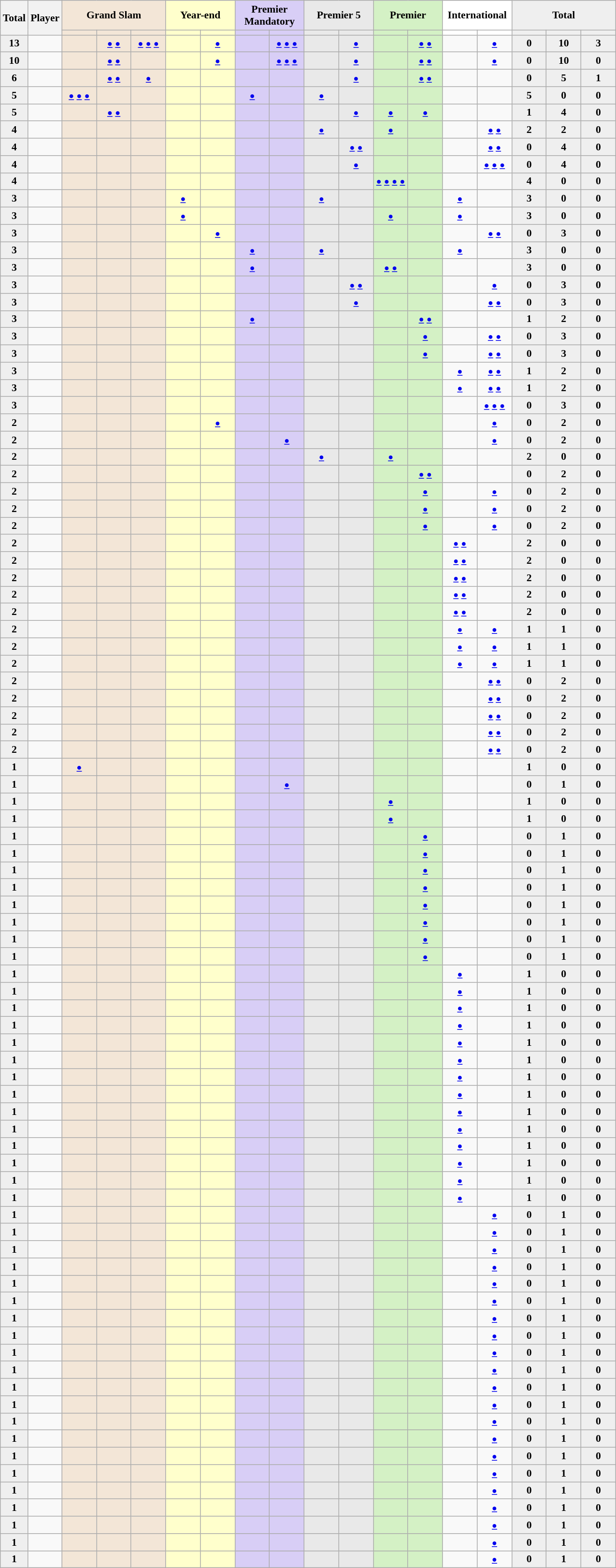<table class="sortable wikitable" style="font-size:90%">
<tr>
<th rowspan="2">Total</th>
<th rowspan="2">Player</th>
<th style="background-color:#f3e6d7;" colspan="3">Grand Slam</th>
<th style="background-color:#ffc;" colspan="2">Year-end</th>
<th style="background-color:#d8cef6;" colspan="2">Premier Mandatory</th>
<th style="background-color:#e9e9e9;" colspan="2">Premier 5</th>
<th style="background-color:#d4f1c5;" colspan="2">Premier</th>
<th style="background-color:#fff;" colspan="2">International</th>
<th style="background-color:#efefef;" colspan="3">Total</th>
</tr>
<tr>
<th style="width:41px; background-color:#f3e6d7;"></th>
<th style="width:41px; background-color:#f3e6d7;"></th>
<th style="width:41px; background-color:#f3e6d7;"></th>
<th style="width:41px; background-color:#ffc;"></th>
<th style="width:41px; background-color:#ffc;"></th>
<th style="width:41px; background-color:#d8cef6;"></th>
<th style="width:41px; background-color:#d8cef6;"></th>
<th style="width:41px; background-color:#e9e9e9;"></th>
<th style="width:41px; background-color:#e9e9e9;"></th>
<th style="width:41px; background-color:#d4f1c5;"></th>
<th style="width:41px; background-color:#d4f1c5;"></th>
<th style="width:41px; background-color:#fff;"></th>
<th style="width:41px; background-color:#fff;"></th>
<th style="width:41px; background-color:#efefef;"></th>
<th style="width:41px; background-color:#efefef;"></th>
<th style="width:41px; background-color:#efefef;"></th>
</tr>
<tr align=center>
<td style="background:#efefef;"><strong>13</strong></td>
<td align=left></td>
<td style="background:#F3E6D7;"></td>
<td style="background:#F3E6D7;"><small><a href='#'>●</a></small> <small><a href='#'>●</a></small></td>
<td style="background:#F3E6D7;"><small><a href='#'>●</a></small> <small><a href='#'>●</a></small> <small><a href='#'>●</a></small></td>
<td style="background:#ffc;"></td>
<td style="background:#ffc;"><small><a href='#'>●</a></small></td>
<td style="background:#D8CEF6;"></td>
<td style="background:#D8CEF6;"><small><a href='#'>●</a></small> <small><a href='#'>●</a></small> <small><a href='#'>●</a> </small></td>
<td style="background:#E9E9E9;"></td>
<td style="background:#E9E9E9;"><small><a href='#'>●</a></small></td>
<td style="background:#D4F1C5;"></td>
<td style="background:#D4F1C5;"><small><a href='#'>●</a></small> <small><a href='#'>●</a> </small></td>
<td></td>
<td><small><a href='#'>●</a></small></td>
<td style="background:#efefef;"><strong>0</strong></td>
<td style="background:#efefef;"><strong>10</strong></td>
<td style="background:#efefef;"><strong>3</strong></td>
</tr>
<tr align=center>
<td style="background:#efefef;"><strong>10</strong></td>
<td align=left></td>
<td style="background:#F3E6D7;"></td>
<td style="background:#F3E6D7;"><small><a href='#'>●</a></small> <small><a href='#'>●</a></small></td>
<td style="background:#F3E6D7;"></td>
<td style="background:#ffc;"></td>
<td style="background:#ffc;"> <small><a href='#'>●</a></small></td>
<td style="background:#D8CEF6;"></td>
<td style="background:#D8CEF6;"><small><a href='#'>●</a></small> <small><a href='#'>●</a></small> <small><a href='#'>●</a></small></td>
<td style="background:#E9E9E9;"></td>
<td style="background:#E9E9E9;"><small><a href='#'>●</a></small></td>
<td style="background:#D4F1C5;"></td>
<td style="background:#D4F1C5;"><small><a href='#'>●</a></small> <small><a href='#'>●</a></small></td>
<td></td>
<td><small><a href='#'>●</a></small></td>
<td style="background:#efefef;"><strong>0</strong></td>
<td style="background:#efefef;"><strong>10</strong></td>
<td style="background:#efefef;"><strong>0</strong></td>
</tr>
<tr align=center>
<td style="background:#efefef;"><strong>6</strong></td>
<td align=left></td>
<td style="background:#F3E6D7;"></td>
<td style="background:#F3E6D7;"><small><a href='#'>●</a></small> <small><a href='#'>●</a></small></td>
<td style="background:#F3E6D7;"><small><a href='#'>●</a></small></td>
<td style="background:#ffc;"></td>
<td style="background:#ffc;"></td>
<td style="background:#D8CEF6;"></td>
<td style="background:#D8CEF6;"></td>
<td style="background:#E9E9E9;"></td>
<td style="background:#E9E9E9;"><small><a href='#'>●</a></small></td>
<td style="background:#D4F1C5;"></td>
<td style="background:#D4F1C5;"><small><a href='#'>●</a></small> <small><a href='#'>●</a></small></td>
<td></td>
<td></td>
<td style="background:#efefef;"><strong>0</strong></td>
<td style="background:#efefef;"><strong>5</strong></td>
<td style="background:#efefef;"><strong>1</strong></td>
</tr>
<tr align=center>
<td style="background:#efefef;"><strong>5</strong></td>
<td align=left></td>
<td style="background:#F3E6D7;"><small><a href='#'>●</a></small> <small><a href='#'>●</a></small> <small><a href='#'>●</a></small></td>
<td style="background:#F3E6D7;"></td>
<td style="background:#F3E6D7;"></td>
<td style="background:#ffc;"></td>
<td style="background:#ffc;"></td>
<td style="background:#D8CEF6;"><small><a href='#'>●</a></small></td>
<td style="background:#D8CEF6;"></td>
<td style="background:#E9E9E9;"><small><a href='#'>●</a></small></td>
<td style="background:#E9E9E9;"></td>
<td style="background:#D4F1C5;"></td>
<td style="background:#D4F1C5;"></td>
<td></td>
<td></td>
<td style="background:#efefef;"><strong>5</strong></td>
<td style="background:#efefef;"><strong>0</strong></td>
<td style="background:#efefef;"><strong>0</strong></td>
</tr>
<tr align=center>
<td style="background:#efefef;"><strong>5</strong></td>
<td align=left></td>
<td style="background:#F3E6D7;"></td>
<td style="background:#F3E6D7;"><small><a href='#'>●</a></small> <small><a href='#'>●</a></small></td>
<td style="background:#F3E6D7;"></td>
<td style="background:#ffc;"></td>
<td style="background:#ffc;"></td>
<td style="background:#D8CEF6;"></td>
<td style="background:#D8CEF6;"></td>
<td style="background:#E9E9E9;"></td>
<td style="background:#E9E9E9;"><small><a href='#'>●</a></small></td>
<td style="background:#D4F1C5;"><small><a href='#'>●</a></small></td>
<td style="background:#D4F1C5;"><small><a href='#'>●</a></small></td>
<td></td>
<td></td>
<td style="background:#efefef;"><strong>1</strong></td>
<td style="background:#efefef;"><strong>4</strong></td>
<td style="background:#efefef;"><strong>0</strong></td>
</tr>
<tr align=center>
<td style="background:#efefef;"><strong>4</strong></td>
<td align=left></td>
<td style="background:#F3E6D7;"></td>
<td style="background:#F3E6D7;"></td>
<td style="background:#F3E6D7;"></td>
<td style="background:#ffc;"></td>
<td style="background:#ffc;"></td>
<td style="background:#D8CEF6;"></td>
<td style="background:#D8CEF6;"></td>
<td style="background:#E9E9E9;"><small><a href='#'>●</a></small></td>
<td style="background:#E9E9E9;"></td>
<td style="background:#D4F1C5;"><small><a href='#'>●</a></small></td>
<td style="background:#D4F1C5;"></td>
<td></td>
<td> <small><a href='#'>●</a></small> <small><a href='#'>●</a></small></td>
<td style="background:#efefef;"><strong>2</strong></td>
<td style="background:#efefef;"><strong>2</strong></td>
<td style="background:#efefef;"><strong>0</strong></td>
</tr>
<tr align=center>
<td style="background:#efefef;"><strong>4</strong></td>
<td align=left></td>
<td style="background:#F3E6D7;"></td>
<td style="background:#F3E6D7;"></td>
<td style="background:#F3E6D7;"></td>
<td style="background:#ffc;"></td>
<td style="background:#ffc;"></td>
<td style="background:#D8CEF6;"></td>
<td style="background:#D8CEF6;"></td>
<td style="background:#E9E9E9;"></td>
<td style="background:#E9E9E9;"><small><a href='#'>●</a></small> <small><a href='#'>●</a></small></td>
<td style="background:#D4F1C5;"></td>
<td style="background:#D4F1C5;"></td>
<td></td>
<td><small><a href='#'>●</a></small> <small><a href='#'>●</a></small></td>
<td style="background:#efefef;"><strong>0</strong></td>
<td style="background:#efefef;"><strong>4</strong></td>
<td style="background:#efefef;"><strong>0</strong></td>
</tr>
<tr align=center>
<td style="background:#efefef;"><strong>4</strong></td>
<td align=left></td>
<td style="background:#F3E6D7;"></td>
<td style="background:#F3E6D7;"></td>
<td style="background:#F3E6D7;"></td>
<td style="background:#ffc;"></td>
<td style="background:#ffc;"></td>
<td style="background:#D8CEF6;"></td>
<td style="background:#D8CEF6;"></td>
<td style="background:#E9E9E9;"></td>
<td style="background:#E9E9E9;"><small><a href='#'>●</a></small></td>
<td style="background:#D4F1C5;"></td>
<td style="background:#D4F1C5;"></td>
<td></td>
<td> <small><a href='#'>●</a></small> <small><a href='#'>●</a></small> <small><a href='#'>●</a></small></td>
<td style="background:#efefef;"><strong>0</strong></td>
<td style="background:#efefef;"><strong>4</strong></td>
<td style="background:#efefef;"><strong>0</strong></td>
</tr>
<tr align=center>
<td style="background:#efefef;"><strong>4</strong></td>
<td align=left></td>
<td style="background:#F3E6D7;"></td>
<td style="background:#F3E6D7;"></td>
<td style="background:#F3E6D7;"></td>
<td style="background:#ffc;"></td>
<td style="background:#ffc;"></td>
<td style="background:#D8CEF6;"></td>
<td style="background:#D8CEF6;"></td>
<td style="background:#E9E9E9;"></td>
<td style="background:#E9E9E9;"></td>
<td style="background:#D4F1C5;"><small><a href='#'>●</a></small> <small><a href='#'>●</a></small> <small><a href='#'>●</a></small> <small><a href='#'>●</a></small></td>
<td style="background:#D4F1C5;"></td>
<td></td>
<td></td>
<td style="background:#efefef;"><strong>4</strong></td>
<td style="background:#efefef;"><strong>0</strong></td>
<td style="background:#efefef;"><strong>0</strong></td>
</tr>
<tr align=center>
<td style="background:#efefef;"><strong>3</strong></td>
<td align=left></td>
<td style="background:#F3E6D7;"></td>
<td style="background:#F3E6D7;"></td>
<td style="background:#F3E6D7;"></td>
<td style="background:#ffc;"><small><a href='#'>●</a></small></td>
<td style="background:#ffc;"></td>
<td style="background:#D8CEF6;"></td>
<td style="background:#D8CEF6;"></td>
<td style="background:#E9E9E9;"><small><a href='#'>●</a></small></td>
<td style="background:#E9E9E9;"></td>
<td style="background:#D4F1C5;"></td>
<td style="background:#D4F1C5;"></td>
<td><small><a href='#'>●</a></small></td>
<td></td>
<td style="background:#efefef;"><strong>3</strong></td>
<td style="background:#efefef;"><strong>0</strong></td>
<td style="background:#efefef;"><strong>0</strong></td>
</tr>
<tr align=center>
<td style="background:#efefef;"><strong>3</strong></td>
<td align=left></td>
<td style="background:#F3E6D7;"></td>
<td style="background:#F3E6D7;"></td>
<td style="background:#F3E6D7;"></td>
<td style="background:#ffc;"><small><a href='#'>●</a></small></td>
<td style="background:#ffc;"></td>
<td style="background:#D8CEF6;"></td>
<td style="background:#D8CEF6;"></td>
<td style="background:#E9E9E9;"></td>
<td style="background:#E9E9E9;"></td>
<td style="background:#D4F1C5;"><small><a href='#'>●</a></small></td>
<td style="background:#D4F1C5;"></td>
<td><small><a href='#'>●</a></small></td>
<td></td>
<td style="background:#efefef;"><strong>3</strong></td>
<td style="background:#efefef;"><strong>0</strong></td>
<td style="background:#efefef;"><strong>0</strong></td>
</tr>
<tr align=center>
<td style="background:#efefef;"><strong>3</strong></td>
<td align=left></td>
<td style="background:#F3E6D7;"></td>
<td style="background:#F3E6D7;"></td>
<td style="background:#F3E6D7;"></td>
<td style="background:#ffc;"></td>
<td style="background:#ffc;"> <small><a href='#'>●</a></small></td>
<td style="background:#D8CEF6;"></td>
<td style="background:#D8CEF6;"></td>
<td style="background:#E9E9E9;"></td>
<td style="background:#E9E9E9;"></td>
<td style="background:#D4F1C5;"></td>
<td style="background:#D4F1C5;"></td>
<td></td>
<td> <small><a href='#'>●</a></small> <small><a href='#'>●</a></small></td>
<td style="background:#efefef;"><strong>0</strong></td>
<td style="background:#efefef;"><strong>3</strong></td>
<td style="background:#efefef;"><strong>0</strong></td>
</tr>
<tr align=center>
<td style="background:#efefef;"><strong>3</strong></td>
<td align=left></td>
<td style="background:#F3E6D7;"></td>
<td style="background:#F3E6D7;"></td>
<td style="background:#F3E6D7;"></td>
<td style="background:#ffc;"></td>
<td style="background:#ffc;"></td>
<td style="background:#D8CEF6;"> <small><a href='#'>●</a></small></td>
<td style="background:#D8CEF6;"></td>
<td style="background:#E9E9E9;"><small><a href='#'>●</a></small></td>
<td style="background:#E9E9E9;"></td>
<td style="background:#D4F1C5;"></td>
<td style="background:#D4F1C5;"></td>
<td><small><a href='#'>●</a></small></td>
<td></td>
<td style="background:#efefef;"><strong>3</strong></td>
<td style="background:#efefef;"><strong>0</strong></td>
<td style="background:#efefef;"><strong>0</strong></td>
</tr>
<tr align=center>
<td style="background:#efefef;"><strong>3</strong></td>
<td align=left></td>
<td style="background:#F3E6D7;"></td>
<td style="background:#F3E6D7;"></td>
<td style="background:#F3E6D7;"></td>
<td style="background:#ffc;"></td>
<td style="background:#ffc;"></td>
<td style="background:#D8CEF6;"><small><a href='#'>●</a></small></td>
<td style="background:#D8CEF6;"></td>
<td style="background:#E9E9E9;"></td>
<td style="background:#E9E9E9;"></td>
<td style="background:#D4F1C5;"><small><a href='#'>●</a></small> <small><a href='#'>●</a></small></td>
<td style="background:#D4F1C5;"></td>
<td></td>
<td></td>
<td style="background:#efefef;"><strong>3</strong></td>
<td style="background:#efefef;"><strong>0</strong></td>
<td style="background:#efefef;"><strong>0</strong></td>
</tr>
<tr align=center>
<td style="background:#efefef;"><strong>3</strong></td>
<td align=left></td>
<td style="background:#F3E6D7;"></td>
<td style="background:#F3E6D7;"></td>
<td style="background:#F3E6D7;"></td>
<td style="background:#ffc;"></td>
<td style="background:#ffc;"></td>
<td style="background:#D8CEF6;"></td>
<td style="background:#D8CEF6;"></td>
<td style="background:#E9E9E9;"></td>
<td style="background:#E9E9E9;"><small><a href='#'>●</a></small> <small><a href='#'>●</a></small></td>
<td style="background:#D4F1C5;"></td>
<td style="background:#D4F1C5;"></td>
<td></td>
<td><small><a href='#'>●</a></small></td>
<td style="background:#efefef;"><strong>0</strong></td>
<td style="background:#efefef;"><strong>3</strong></td>
<td style="background:#efefef;"><strong>0</strong></td>
</tr>
<tr align=center>
<td style="background:#efefef;"><strong>3</strong></td>
<td align=left></td>
<td style="background:#F3E6D7;"></td>
<td style="background:#F3E6D7;"></td>
<td style="background:#F3E6D7;"></td>
<td style="background:#ffc;"></td>
<td style="background:#ffc;"></td>
<td style="background:#D8CEF6;"></td>
<td style="background:#D8CEF6;"></td>
<td style="background:#E9E9E9;"></td>
<td style="background:#E9E9E9;"><small><a href='#'>●</a></small></td>
<td style="background:#D4F1C5;"></td>
<td style="background:#D4F1C5;"></td>
<td></td>
<td> <small><a href='#'>●</a></small> <small><a href='#'>●</a></small></td>
<td style="background:#efefef;"><strong>0</strong></td>
<td style="background:#efefef;"><strong>3</strong></td>
<td style="background:#efefef;"><strong>0</strong></td>
</tr>
<tr align=center>
<td style="background:#efefef;"><strong>3</strong></td>
<td align=left></td>
<td style="background:#F3E6D7;"></td>
<td style="background:#F3E6D7;"></td>
<td style="background:#F3E6D7;"></td>
<td style="background:#ffc;"></td>
<td style="background:#ffc;"></td>
<td style="background:#D8CEF6;"> <small><a href='#'>●</a></small></td>
<td style="background:#D8CEF6;"></td>
<td style="background:#E9E9E9;"></td>
<td style="background:#E9E9E9;"></td>
<td style="background:#D4F1C5;"></td>
<td style="background:#D4F1C5;"><small><a href='#'>●</a></small> <small><a href='#'>●</a></small></td>
<td></td>
<td></td>
<td style="background:#efefef;"><strong>1</strong></td>
<td style="background:#efefef;"><strong>2</strong></td>
<td style="background:#efefef;"><strong>0</strong></td>
</tr>
<tr align=center>
<td style="background:#efefef;"><strong>3</strong></td>
<td align=left></td>
<td style="background:#F3E6D7;"></td>
<td style="background:#F3E6D7;"></td>
<td style="background:#F3E6D7;"></td>
<td style="background:#ffc;"></td>
<td style="background:#ffc;"></td>
<td style="background:#D8CEF6;"></td>
<td style="background:#D8CEF6;"></td>
<td style="background:#E9E9E9;"></td>
<td style="background:#E9E9E9;"></td>
<td style="background:#D4F1C5;"></td>
<td style="background:#D4F1C5;"><small><a href='#'>●</a></small></td>
<td></td>
<td><small><a href='#'>●</a></small> <small><a href='#'>●</a></small></td>
<td style="background:#efefef;"><strong>0</strong></td>
<td style="background:#efefef;"><strong>3</strong></td>
<td style="background:#efefef;"><strong>0</strong></td>
</tr>
<tr align=center>
<td style="background:#efefef;"><strong>3</strong></td>
<td align=left></td>
<td style="background:#F3E6D7;"></td>
<td style="background:#F3E6D7;"></td>
<td style="background:#F3E6D7;"></td>
<td style="background:#ffc;"></td>
<td style="background:#ffc;"></td>
<td style="background:#D8CEF6;"></td>
<td style="background:#D8CEF6;"></td>
<td style="background:#E9E9E9;"></td>
<td style="background:#E9E9E9;"></td>
<td style="background:#D4F1C5;"></td>
<td style="background:#D4F1C5;"><small><a href='#'>●</a></small></td>
<td></td>
<td><small><a href='#'>●</a></small> <small><a href='#'>●</a></small></td>
<td style="background:#efefef;"><strong>0</strong></td>
<td style="background:#efefef;"><strong>3</strong></td>
<td style="background:#efefef;"><strong>0</strong></td>
</tr>
<tr align=center>
<td style="background:#efefef;"><strong>3</strong></td>
<td align=left></td>
<td style="background:#F3E6D7;"></td>
<td style="background:#F3E6D7;"></td>
<td style="background:#F3E6D7;"></td>
<td style="background:#ffc;"></td>
<td style="background:#ffc;"></td>
<td style="background:#D8CEF6;"></td>
<td style="background:#D8CEF6;"></td>
<td style="background:#E9E9E9;"></td>
<td style="background:#E9E9E9;"></td>
<td style="background:#D4F1C5;"></td>
<td style="background:#D4F1C5;"></td>
<td> <small><a href='#'>●</a></small></td>
<td> <small><a href='#'>●</a></small> <small><a href='#'>●</a></small></td>
<td style="background:#efefef;"><strong>1</strong></td>
<td style="background:#efefef;"><strong>2</strong></td>
<td style="background:#efefef;"><strong>0</strong></td>
</tr>
<tr align=center>
<td style="background:#efefef;"><strong>3</strong></td>
<td align=left></td>
<td style="background:#F3E6D7;"></td>
<td style="background:#F3E6D7;"></td>
<td style="background:#F3E6D7;"></td>
<td style="background:#ffc;"></td>
<td style="background:#ffc;"></td>
<td style="background:#D8CEF6;"></td>
<td style="background:#D8CEF6;"></td>
<td style="background:#E9E9E9;"></td>
<td style="background:#E9E9E9;"></td>
<td style="background:#D4F1C5;"></td>
<td style="background:#D4F1C5;"></td>
<td><small><a href='#'>●</a></small></td>
<td><small><a href='#'>●</a></small> <small><a href='#'>●</a></small></td>
<td style="background:#efefef;"><strong>1</strong></td>
<td style="background:#efefef;"><strong>2</strong></td>
<td style="background:#efefef;"><strong>0</strong></td>
</tr>
<tr align=center>
<td style="background:#efefef;"><strong>3</strong></td>
<td align=left></td>
<td style="background:#F3E6D7;"></td>
<td style="background:#F3E6D7;"></td>
<td style="background:#F3E6D7;"></td>
<td style="background:#ffc;"></td>
<td style="background:#ffc;"></td>
<td style="background:#D8CEF6;"></td>
<td style="background:#D8CEF6;"></td>
<td style="background:#E9E9E9;"></td>
<td style="background:#E9E9E9;"></td>
<td style="background:#D4F1C5;"></td>
<td style="background:#D4F1C5;"></td>
<td></td>
<td> <small><a href='#'>●</a></small> <small><a href='#'>●</a></small> <small><a href='#'>●</a></small></td>
<td style="background:#efefef;"><strong>0</strong></td>
<td style="background:#efefef;"><strong>3</strong></td>
<td style="background:#efefef;"><strong>0</strong></td>
</tr>
<tr align=center>
<td style="background:#efefef;"><strong>2</strong></td>
<td align=left></td>
<td style="background:#F3E6D7;"></td>
<td style="background:#F3E6D7;"></td>
<td style="background:#F3E6D7;"></td>
<td style="background:#ffc;"></td>
<td style="background:#ffc;"><small><a href='#'>●</a></small></td>
<td style="background:#D8CEF6;"></td>
<td style="background:#D8CEF6;"></td>
<td style="background:#E9E9E9;"></td>
<td style="background:#E9E9E9;"></td>
<td style="background:#D4F1C5;"></td>
<td style="background:#D4F1C5;"></td>
<td></td>
<td> <small><a href='#'>●</a></small></td>
<td style="background:#efefef;"><strong>0</strong></td>
<td style="background:#efefef;"><strong>2</strong></td>
<td style="background:#efefef;"><strong>0</strong></td>
</tr>
<tr align=center>
<td style="background:#efefef;"><strong>2</strong></td>
<td align=left></td>
<td style="background:#F3E6D7;"></td>
<td style="background:#F3E6D7;"></td>
<td style="background:#F3E6D7;"></td>
<td style="background:#ffc;"></td>
<td style="background:#ffc;"></td>
<td style="background:#D8CEF6;"></td>
<td style="background:#D8CEF6;"><small><a href='#'>●</a></small></td>
<td style="background:#E9E9E9;"></td>
<td style="background:#E9E9E9;"></td>
<td style="background:#D4F1C5;"></td>
<td style="background:#D4F1C5;"></td>
<td></td>
<td><small><a href='#'>●</a></small></td>
<td style="background:#efefef;"><strong>0</strong></td>
<td style="background:#efefef;"><strong>2</strong></td>
<td style="background:#efefef;"><strong>0</strong></td>
</tr>
<tr align=center>
<td style="background:#efefef;"><strong>2</strong></td>
<td align=left></td>
<td style="background:#F3E6D7;"></td>
<td style="background:#F3E6D7;"></td>
<td style="background:#F3E6D7;"></td>
<td style="background:#ffc;"></td>
<td style="background:#ffc;"></td>
<td style="background:#D8CEF6;"></td>
<td style="background:#D8CEF6;"></td>
<td style="background:#E9E9E9;"><small><a href='#'>●</a></small></td>
<td style="background:#E9E9E9;"></td>
<td style="background:#D4F1C5;"><small><a href='#'>●</a></small></td>
<td style="background:#D4F1C5;"></td>
<td></td>
<td></td>
<td style="background:#efefef;"><strong>2</strong></td>
<td style="background:#efefef;"><strong>0</strong></td>
<td style="background:#efefef;"><strong>0</strong></td>
</tr>
<tr align=center>
<td style="background:#efefef;"><strong>2</strong></td>
<td align=left></td>
<td style="background:#F3E6D7;"></td>
<td style="background:#F3E6D7;"></td>
<td style="background:#F3E6D7;"></td>
<td style="background:#ffc;"></td>
<td style="background:#ffc;"></td>
<td style="background:#D8CEF6;"></td>
<td style="background:#D8CEF6;"></td>
<td style="background:#E9E9E9;"></td>
<td style="background:#E9E9E9;"></td>
<td style="background:#D4F1C5;"></td>
<td style="background:#D4F1C5;"><small><a href='#'>●</a></small> <small><a href='#'>●</a></small></td>
<td></td>
<td></td>
<td style="background:#efefef;"><strong>0</strong></td>
<td style="background:#efefef;"><strong>2</strong></td>
<td style="background:#efefef;"><strong>0</strong></td>
</tr>
<tr align=center>
<td style="background:#efefef;"><strong>2</strong></td>
<td align=left></td>
<td style="background:#F3E6D7;"></td>
<td style="background:#F3E6D7;"></td>
<td style="background:#F3E6D7;"></td>
<td style="background:#ffc;"></td>
<td style="background:#ffc;"></td>
<td style="background:#D8CEF6;"></td>
<td style="background:#D8CEF6;"></td>
<td style="background:#E9E9E9;"></td>
<td style="background:#E9E9E9;"></td>
<td style="background:#D4F1C5;"></td>
<td style="background:#D4F1C5;"><small><a href='#'>●</a></small></td>
<td></td>
<td><small><a href='#'>●</a></small></td>
<td style="background:#efefef;"><strong>0</strong></td>
<td style="background:#efefef;"><strong>2</strong></td>
<td style="background:#efefef;"><strong>0</strong></td>
</tr>
<tr align=center>
<td style="background:#efefef;"><strong>2</strong></td>
<td align=left></td>
<td style="background:#F3E6D7;"></td>
<td style="background:#F3E6D7;"></td>
<td style="background:#F3E6D7;"></td>
<td style="background:#ffc;"></td>
<td style="background:#ffc;"></td>
<td style="background:#D8CEF6;"></td>
<td style="background:#D8CEF6;"></td>
<td style="background:#E9E9E9;"></td>
<td style="background:#E9E9E9;"></td>
<td style="background:#D4F1C5;"></td>
<td style="background:#D4F1C5;"><small><a href='#'>●</a></small></td>
<td></td>
<td><small><a href='#'>●</a></small></td>
<td style="background:#efefef;"><strong>0</strong></td>
<td style="background:#efefef;"><strong>2</strong></td>
<td style="background:#efefef;"><strong>0</strong></td>
</tr>
<tr align=center>
<td style="background:#efefef;"><strong>2</strong></td>
<td align=left></td>
<td style="background:#F3E6D7;"></td>
<td style="background:#F3E6D7;"></td>
<td style="background:#F3E6D7;"></td>
<td style="background:#ffc;"></td>
<td style="background:#ffc;"></td>
<td style="background:#D8CEF6;"></td>
<td style="background:#D8CEF6;"></td>
<td style="background:#E9E9E9;"></td>
<td style="background:#E9E9E9;"></td>
<td style="background:#D4F1C5;"></td>
<td style="background:#D4F1C5;"><small><a href='#'>●</a></small></td>
<td></td>
<td><small><a href='#'>●</a></small></td>
<td style="background:#efefef;"><strong>0</strong></td>
<td style="background:#efefef;"><strong>2</strong></td>
<td style="background:#efefef;"><strong>0</strong></td>
</tr>
<tr align=center>
<td style="background:#efefef;"><strong>2</strong></td>
<td align=left></td>
<td style="background:#F3E6D7;"></td>
<td style="background:#F3E6D7;"></td>
<td style="background:#F3E6D7;"></td>
<td style="background:#ffc;"></td>
<td style="background:#ffc;"></td>
<td style="background:#D8CEF6;"></td>
<td style="background:#D8CEF6;"></td>
<td style="background:#E9E9E9;"></td>
<td style="background:#E9E9E9;"></td>
<td style="background:#D4F1C5;"></td>
<td style="background:#D4F1C5;"></td>
<td><small><a href='#'>●</a></small> <small><a href='#'>●</a></small></td>
<td></td>
<td style="background:#efefef;"><strong>2</strong></td>
<td style="background:#efefef;"><strong>0</strong></td>
<td style="background:#efefef;"><strong>0</strong></td>
</tr>
<tr align=center>
<td style="background:#efefef;"><strong>2</strong></td>
<td align=left></td>
<td style="background:#F3E6D7;"></td>
<td style="background:#F3E6D7;"></td>
<td style="background:#F3E6D7;"></td>
<td style="background:#ffc;"></td>
<td style="background:#ffc;"></td>
<td style="background:#D8CEF6;"></td>
<td style="background:#D8CEF6;"></td>
<td style="background:#E9E9E9;"></td>
<td style="background:#E9E9E9;"></td>
<td style="background:#D4F1C5;"></td>
<td style="background:#D4F1C5;"></td>
<td><small><a href='#'>●</a></small> <small><a href='#'>●</a></small></td>
<td></td>
<td style="background:#efefef;"><strong>2</strong></td>
<td style="background:#efefef;"><strong>0</strong></td>
<td style="background:#efefef;"><strong>0</strong></td>
</tr>
<tr align=center>
<td style="background:#efefef;"><strong>2</strong></td>
<td align=left></td>
<td style="background:#F3E6D7;"></td>
<td style="background:#F3E6D7;"></td>
<td style="background:#F3E6D7;"></td>
<td style="background:#ffc;"></td>
<td style="background:#ffc;"></td>
<td style="background:#D8CEF6;"></td>
<td style="background:#D8CEF6;"></td>
<td style="background:#E9E9E9;"></td>
<td style="background:#E9E9E9;"></td>
<td style="background:#D4F1C5;"></td>
<td style="background:#D4F1C5;"></td>
<td><small><a href='#'>●</a></small> <small><a href='#'>●</a></small></td>
<td></td>
<td style="background:#efefef;"><strong>2</strong></td>
<td style="background:#efefef;"><strong>0</strong></td>
<td style="background:#efefef;"><strong>0</strong></td>
</tr>
<tr align=center>
<td style="background:#efefef;"><strong>2</strong></td>
<td align=left></td>
<td style="background:#F3E6D7;"></td>
<td style="background:#F3E6D7;"></td>
<td style="background:#F3E6D7;"></td>
<td style="background:#ffc;"></td>
<td style="background:#ffc;"></td>
<td style="background:#D8CEF6;"></td>
<td style="background:#D8CEF6;"></td>
<td style="background:#E9E9E9;"></td>
<td style="background:#E9E9E9;"></td>
<td style="background:#D4F1C5;"></td>
<td style="background:#D4F1C5;"></td>
<td><small><a href='#'>●</a></small> <small><a href='#'>●</a></small></td>
<td></td>
<td style="background:#efefef;"><strong>2</strong></td>
<td style="background:#efefef;"><strong>0</strong></td>
<td style="background:#efefef;"><strong>0</strong></td>
</tr>
<tr align=center>
<td style="background:#efefef;"><strong>2</strong></td>
<td align=left></td>
<td style="background:#F3E6D7;"></td>
<td style="background:#F3E6D7;"></td>
<td style="background:#F3E6D7;"></td>
<td style="background:#ffc;"></td>
<td style="background:#ffc;"></td>
<td style="background:#D8CEF6;"></td>
<td style="background:#D8CEF6;"></td>
<td style="background:#E9E9E9;"></td>
<td style="background:#E9E9E9;"></td>
<td style="background:#D4F1C5;"></td>
<td style="background:#D4F1C5;"></td>
<td><small><a href='#'>●</a></small> <small><a href='#'>●</a></small></td>
<td></td>
<td style="background:#efefef;"><strong>2</strong></td>
<td style="background:#efefef;"><strong>0</strong></td>
<td style="background:#efefef;"><strong>0</strong></td>
</tr>
<tr align=center>
<td style="background:#efefef;"><strong>2</strong></td>
<td align=left></td>
<td style="background:#F3E6D7;"></td>
<td style="background:#F3E6D7;"></td>
<td style="background:#F3E6D7;"></td>
<td style="background:#ffc;"></td>
<td style="background:#ffc;"></td>
<td style="background:#D8CEF6;"></td>
<td style="background:#D8CEF6;"></td>
<td style="background:#E9E9E9;"></td>
<td style="background:#E9E9E9;"></td>
<td style="background:#D4F1C5;"></td>
<td style="background:#D4F1C5;"></td>
<td><small><a href='#'>●</a></small></td>
<td> <small><a href='#'>●</a></small></td>
<td style="background:#efefef;"><strong>1</strong></td>
<td style="background:#efefef;"><strong>1</strong></td>
<td style="background:#efefef;"><strong>0</strong></td>
</tr>
<tr align=center>
<td style="background:#efefef;"><strong>2</strong></td>
<td align=left></td>
<td style="background:#F3E6D7;"></td>
<td style="background:#F3E6D7;"></td>
<td style="background:#F3E6D7;"></td>
<td style="background:#ffc;"></td>
<td style="background:#ffc;"></td>
<td style="background:#D8CEF6;"></td>
<td style="background:#D8CEF6;"></td>
<td style="background:#E9E9E9;"></td>
<td style="background:#E9E9E9;"></td>
<td style="background:#D4F1C5;"></td>
<td style="background:#D4F1C5;"></td>
<td><small><a href='#'>●</a></small></td>
<td> <small><a href='#'>●</a></small></td>
<td style="background:#efefef;"><strong>1</strong></td>
<td style="background:#efefef;"><strong>1</strong></td>
<td style="background:#efefef;"><strong>0</strong></td>
</tr>
<tr align=center>
<td style="background:#efefef;"><strong>2</strong></td>
<td align=left></td>
<td style="background:#F3E6D7;"></td>
<td style="background:#F3E6D7;"></td>
<td style="background:#F3E6D7;"></td>
<td style="background:#ffc;"></td>
<td style="background:#ffc;"></td>
<td style="background:#D8CEF6;"></td>
<td style="background:#D8CEF6;"></td>
<td style="background:#E9E9E9;"></td>
<td style="background:#E9E9E9;"></td>
<td style="background:#D4F1C5;"></td>
<td style="background:#D4F1C5;"></td>
<td><small><a href='#'>●</a></small></td>
<td><small><a href='#'>●</a></small></td>
<td style="background:#efefef;"><strong>1</strong></td>
<td style="background:#efefef;"><strong>1</strong></td>
<td style="background:#efefef;"><strong>0</strong></td>
</tr>
<tr align=center>
<td style="background:#efefef;"><strong>2</strong></td>
<td align=left></td>
<td style="background:#F3E6D7;"></td>
<td style="background:#F3E6D7;"></td>
<td style="background:#F3E6D7;"></td>
<td style="background:#ffc;"></td>
<td style="background:#ffc;"></td>
<td style="background:#D8CEF6;"></td>
<td style="background:#D8CEF6;"></td>
<td style="background:#E9E9E9;"></td>
<td style="background:#E9E9E9;"></td>
<td style="background:#D4F1C5;"></td>
<td style="background:#D4F1C5;"></td>
<td></td>
<td> <small><a href='#'>●</a></small> <small><a href='#'>●</a></small></td>
<td style="background:#efefef;"><strong>0</strong></td>
<td style="background:#efefef;"><strong>2</strong></td>
<td style="background:#efefef;"><strong>0</strong></td>
</tr>
<tr align=center>
<td style="background:#efefef;"><strong>2</strong></td>
<td align=left></td>
<td style="background:#F3E6D7;"></td>
<td style="background:#F3E6D7;"></td>
<td style="background:#F3E6D7;"></td>
<td style="background:#ffc;"></td>
<td style="background:#ffc;"></td>
<td style="background:#D8CEF6;"></td>
<td style="background:#D8CEF6;"></td>
<td style="background:#E9E9E9;"></td>
<td style="background:#E9E9E9;"></td>
<td style="background:#D4F1C5;"></td>
<td style="background:#D4F1C5;"></td>
<td></td>
<td> <small><a href='#'>●</a></small> <small><a href='#'>●</a></small></td>
<td style="background:#efefef;"><strong>0</strong></td>
<td style="background:#efefef;"><strong>2</strong></td>
<td style="background:#efefef;"><strong>0</strong></td>
</tr>
<tr align=center>
<td style="background:#efefef;"><strong>2</strong></td>
<td align=left></td>
<td style="background:#F3E6D7;"></td>
<td style="background:#F3E6D7;"></td>
<td style="background:#F3E6D7;"></td>
<td style="background:#ffc;"></td>
<td style="background:#ffc;"></td>
<td style="background:#D8CEF6;"></td>
<td style="background:#D8CEF6;"></td>
<td style="background:#E9E9E9;"></td>
<td style="background:#E9E9E9;"></td>
<td style="background:#D4F1C5;"></td>
<td style="background:#D4F1C5;"></td>
<td></td>
<td> <small><a href='#'>●</a></small> <small><a href='#'>●</a></small></td>
<td style="background:#efefef;"><strong>0</strong></td>
<td style="background:#efefef;"><strong>2</strong></td>
<td style="background:#efefef;"><strong>0</strong></td>
</tr>
<tr align=center>
<td style="background:#efefef;"><strong>2</strong></td>
<td align=left></td>
<td style="background:#F3E6D7;"></td>
<td style="background:#F3E6D7;"></td>
<td style="background:#F3E6D7;"></td>
<td style="background:#ffc;"></td>
<td style="background:#ffc;"></td>
<td style="background:#D8CEF6;"></td>
<td style="background:#D8CEF6;"></td>
<td style="background:#E9E9E9;"></td>
<td style="background:#E9E9E9;"></td>
<td style="background:#D4F1C5;"></td>
<td style="background:#D4F1C5;"></td>
<td></td>
<td> <small><a href='#'>●</a></small> <small><a href='#'>●</a></small></td>
<td style="background:#efefef;"><strong>0</strong></td>
<td style="background:#efefef;"><strong>2</strong></td>
<td style="background:#efefef;"><strong>0</strong></td>
</tr>
<tr align=center>
<td style="background:#efefef;"><strong>2</strong></td>
<td align=left></td>
<td style="background:#F3E6D7;"></td>
<td style="background:#F3E6D7;"></td>
<td style="background:#F3E6D7;"></td>
<td style="background:#ffc;"></td>
<td style="background:#ffc;"></td>
<td style="background:#D8CEF6;"></td>
<td style="background:#D8CEF6;"></td>
<td style="background:#E9E9E9;"></td>
<td style="background:#E9E9E9;"></td>
<td style="background:#D4F1C5;"></td>
<td style="background:#D4F1C5;"></td>
<td></td>
<td> <small><a href='#'>●</a></small> <small><a href='#'>●</a></small></td>
<td style="background:#efefef;"><strong>0</strong></td>
<td style="background:#efefef;"><strong>2</strong></td>
<td style="background:#efefef;"><strong>0</strong></td>
</tr>
<tr align=center>
<td style="background:#efefef;"><strong>1</strong></td>
<td align=left></td>
<td style="background:#F3E6D7;"><small><a href='#'>●</a></small></td>
<td style="background:#F3E6D7;"></td>
<td style="background:#F3E6D7;"></td>
<td style="background:#ffc;"></td>
<td style="background:#ffc;"></td>
<td style="background:#D8CEF6;"></td>
<td style="background:#D8CEF6;"></td>
<td style="background:#E9E9E9;"></td>
<td style="background:#E9E9E9;"></td>
<td style="background:#D4F1C5;"></td>
<td style="background:#D4F1C5;"></td>
<td></td>
<td></td>
<td style="background:#efefef;"><strong>1</strong></td>
<td style="background:#efefef;"><strong>0</strong></td>
<td style="background:#efefef;"><strong>0</strong></td>
</tr>
<tr align=center>
<td style="background:#efefef;"><strong>1</strong></td>
<td align=left></td>
<td style="background:#F3E6D7;"></td>
<td style="background:#F3E6D7;"></td>
<td style="background:#F3E6D7;"></td>
<td style="background:#ffc;"></td>
<td style="background:#ffc;"></td>
<td style="background:#D8CEF6;"></td>
<td style="background:#D8CEF6;"><small><a href='#'>●</a></small></td>
<td style="background:#E9E9E9;"></td>
<td style="background:#E9E9E9;"></td>
<td style="background:#D4F1C5;"></td>
<td style="background:#D4F1C5;"></td>
<td></td>
<td></td>
<td style="background:#efefef;"><strong>0</strong></td>
<td style="background:#efefef;"><strong>1</strong></td>
<td style="background:#efefef;"><strong>0</strong></td>
</tr>
<tr align=center>
<td style="background:#efefef;"><strong>1</strong></td>
<td align=left></td>
<td style="background:#F3E6D7;"></td>
<td style="background:#F3E6D7;"></td>
<td style="background:#F3E6D7;"></td>
<td style="background:#ffc;"></td>
<td style="background:#ffc;"></td>
<td style="background:#D8CEF6;"></td>
<td style="background:#D8CEF6;"></td>
<td style="background:#E9E9E9;"></td>
<td style="background:#E9E9E9;"></td>
<td style="background:#D4F1C5;"><small><a href='#'>●</a></small></td>
<td style="background:#D4F1C5;"></td>
<td></td>
<td></td>
<td style="background:#efefef;"><strong>1</strong></td>
<td style="background:#efefef;"><strong>0</strong></td>
<td style="background:#efefef;"><strong>0</strong></td>
</tr>
<tr align=center>
<td style="background:#efefef;"><strong>1</strong></td>
<td align=left></td>
<td style="background:#F3E6D7;"></td>
<td style="background:#F3E6D7;"></td>
<td style="background:#F3E6D7;"></td>
<td style="background:#ffc;"></td>
<td style="background:#ffc;"></td>
<td style="background:#D8CEF6;"></td>
<td style="background:#D8CEF6;"></td>
<td style="background:#E9E9E9;"></td>
<td style="background:#E9E9E9;"></td>
<td style="background:#D4F1C5;"><small><a href='#'>●</a></small></td>
<td style="background:#D4F1C5;"></td>
<td></td>
<td></td>
<td style="background:#efefef;"><strong>1</strong></td>
<td style="background:#efefef;"><strong>0</strong></td>
<td style="background:#efefef;"><strong>0</strong></td>
</tr>
<tr align=center>
<td style="background:#efefef;"><strong>1</strong></td>
<td align=left></td>
<td style="background:#F3E6D7;"></td>
<td style="background:#F3E6D7;"></td>
<td style="background:#F3E6D7;"></td>
<td style="background:#ffc;"></td>
<td style="background:#ffc;"></td>
<td style="background:#D8CEF6;"></td>
<td style="background:#D8CEF6;"></td>
<td style="background:#E9E9E9;"></td>
<td style="background:#E9E9E9;"></td>
<td style="background:#D4F1C5;"></td>
<td style="background:#D4F1C5;"><small><a href='#'>●</a></small></td>
<td></td>
<td></td>
<td style="background:#efefef;"><strong>0</strong></td>
<td style="background:#efefef;"><strong>1</strong></td>
<td style="background:#efefef;"><strong>0</strong></td>
</tr>
<tr align=center>
<td style="background:#efefef;"><strong>1</strong></td>
<td align=left></td>
<td style="background:#F3E6D7;"></td>
<td style="background:#F3E6D7;"></td>
<td style="background:#F3E6D7;"></td>
<td style="background:#ffc;"></td>
<td style="background:#ffc;"></td>
<td style="background:#D8CEF6;"></td>
<td style="background:#D8CEF6;"></td>
<td style="background:#E9E9E9;"></td>
<td style="background:#E9E9E9;"></td>
<td style="background:#D4F1C5;"></td>
<td style="background:#D4F1C5;"><small><a href='#'>●</a></small></td>
<td></td>
<td></td>
<td style="background:#efefef;"><strong>0</strong></td>
<td style="background:#efefef;"><strong>1</strong></td>
<td style="background:#efefef;"><strong>0</strong></td>
</tr>
<tr align=center>
<td style="background:#efefef;"><strong>1</strong></td>
<td align=left></td>
<td style="background:#F3E6D7;"></td>
<td style="background:#F3E6D7;"></td>
<td style="background:#F3E6D7;"></td>
<td style="background:#ffc;"></td>
<td style="background:#ffc;"></td>
<td style="background:#D8CEF6;"></td>
<td style="background:#D8CEF6;"></td>
<td style="background:#E9E9E9;"></td>
<td style="background:#E9E9E9;"></td>
<td style="background:#D4F1C5;"></td>
<td style="background:#D4F1C5;"><small><a href='#'>●</a></small></td>
<td></td>
<td></td>
<td style="background:#efefef;"><strong>0</strong></td>
<td style="background:#efefef;"><strong>1</strong></td>
<td style="background:#efefef;"><strong>0</strong></td>
</tr>
<tr align=center>
<td style="background:#efefef;"><strong>1</strong></td>
<td align=left></td>
<td style="background:#F3E6D7;"></td>
<td style="background:#F3E6D7;"></td>
<td style="background:#F3E6D7;"></td>
<td style="background:#ffc;"></td>
<td style="background:#ffc;"></td>
<td style="background:#D8CEF6;"></td>
<td style="background:#D8CEF6;"></td>
<td style="background:#E9E9E9;"></td>
<td style="background:#E9E9E9;"></td>
<td style="background:#D4F1C5;"></td>
<td style="background:#D4F1C5;"><small><a href='#'>●</a></small></td>
<td></td>
<td></td>
<td style="background:#efefef;"><strong>0</strong></td>
<td style="background:#efefef;"><strong>1</strong></td>
<td style="background:#efefef;"><strong>0</strong></td>
</tr>
<tr align=center>
<td style="background:#efefef;"><strong>1</strong></td>
<td align=left></td>
<td style="background:#F3E6D7;"></td>
<td style="background:#F3E6D7;"></td>
<td style="background:#F3E6D7;"></td>
<td style="background:#ffc;"></td>
<td style="background:#ffc;"></td>
<td style="background:#D8CEF6;"></td>
<td style="background:#D8CEF6;"></td>
<td style="background:#E9E9E9;"></td>
<td style="background:#E9E9E9;"></td>
<td style="background:#D4F1C5;"></td>
<td style="background:#D4F1C5;"><small><a href='#'>●</a></small></td>
<td></td>
<td></td>
<td style="background:#efefef;"><strong>0</strong></td>
<td style="background:#efefef;"><strong>1</strong></td>
<td style="background:#efefef;"><strong>0</strong></td>
</tr>
<tr align=center>
<td style="background:#efefef;"><strong>1</strong></td>
<td align=left></td>
<td style="background:#F3E6D7;"></td>
<td style="background:#F3E6D7;"></td>
<td style="background:#F3E6D7;"></td>
<td style="background:#ffc;"></td>
<td style="background:#ffc;"></td>
<td style="background:#D8CEF6;"></td>
<td style="background:#D8CEF6;"></td>
<td style="background:#E9E9E9;"></td>
<td style="background:#E9E9E9;"></td>
<td style="background:#D4F1C5;"></td>
<td style="background:#D4F1C5;"><small><a href='#'>●</a></small></td>
<td></td>
<td></td>
<td style="background:#efefef;"><strong>0</strong></td>
<td style="background:#efefef;"><strong>1</strong></td>
<td style="background:#efefef;"><strong>0</strong></td>
</tr>
<tr align=center>
<td style="background:#efefef;"><strong>1</strong></td>
<td align=left></td>
<td style="background:#F3E6D7;"></td>
<td style="background:#F3E6D7;"></td>
<td style="background:#F3E6D7;"></td>
<td style="background:#ffc;"></td>
<td style="background:#ffc;"></td>
<td style="background:#D8CEF6;"></td>
<td style="background:#D8CEF6;"></td>
<td style="background:#E9E9E9;"></td>
<td style="background:#E9E9E9;"></td>
<td style="background:#D4F1C5;"></td>
<td style="background:#D4F1C5;"><small><a href='#'>●</a></small></td>
<td></td>
<td></td>
<td style="background:#efefef;"><strong>0</strong></td>
<td style="background:#efefef;"><strong>1</strong></td>
<td style="background:#efefef;"><strong>0</strong></td>
</tr>
<tr align=center>
<td style="background:#efefef;"><strong>1</strong></td>
<td align=left></td>
<td style="background:#F3E6D7;"></td>
<td style="background:#F3E6D7;"></td>
<td style="background:#F3E6D7;"></td>
<td style="background:#ffc;"></td>
<td style="background:#ffc;"></td>
<td style="background:#D8CEF6;"></td>
<td style="background:#D8CEF6;"></td>
<td style="background:#E9E9E9;"></td>
<td style="background:#E9E9E9;"></td>
<td style="background:#D4F1C5;"></td>
<td style="background:#D4F1C5;"><small><a href='#'>●</a></small></td>
<td></td>
<td></td>
<td style="background:#efefef;"><strong>0</strong></td>
<td style="background:#efefef;"><strong>1</strong></td>
<td style="background:#efefef;"><strong>0</strong></td>
</tr>
<tr align=center>
<td style="background:#efefef;"><strong>1</strong></td>
<td align=left></td>
<td style="background:#F3E6D7;"></td>
<td style="background:#F3E6D7;"></td>
<td style="background:#F3E6D7;"></td>
<td style="background:#ffc;"></td>
<td style="background:#ffc;"></td>
<td style="background:#D8CEF6;"></td>
<td style="background:#D8CEF6;"></td>
<td style="background:#E9E9E9;"></td>
<td style="background:#E9E9E9;"></td>
<td style="background:#D4F1C5;"></td>
<td style="background:#D4F1C5;"></td>
<td><small><a href='#'>●</a></small></td>
<td></td>
<td style="background:#efefef;"><strong>1</strong></td>
<td style="background:#efefef;"><strong>0</strong></td>
<td style="background:#efefef;"><strong>0</strong></td>
</tr>
<tr align=center>
<td style="background:#efefef;"><strong>1</strong></td>
<td align=left></td>
<td style="background:#F3E6D7;"></td>
<td style="background:#F3E6D7;"></td>
<td style="background:#F3E6D7;"></td>
<td style="background:#ffc;"></td>
<td style="background:#ffc;"></td>
<td style="background:#D8CEF6;"></td>
<td style="background:#D8CEF6;"></td>
<td style="background:#E9E9E9;"></td>
<td style="background:#E9E9E9;"></td>
<td style="background:#D4F1C5;"></td>
<td style="background:#D4F1C5;"></td>
<td><small><a href='#'>●</a></small></td>
<td></td>
<td style="background:#efefef;"><strong>1</strong></td>
<td style="background:#efefef;"><strong>0</strong></td>
<td style="background:#efefef;"><strong>0</strong></td>
</tr>
<tr align=center>
<td style="background:#efefef;"><strong>1</strong></td>
<td align=left></td>
<td style="background:#F3E6D7;"></td>
<td style="background:#F3E6D7;"></td>
<td style="background:#F3E6D7;"></td>
<td style="background:#ffc;"></td>
<td style="background:#ffc;"></td>
<td style="background:#D8CEF6;"></td>
<td style="background:#D8CEF6;"></td>
<td style="background:#E9E9E9;"></td>
<td style="background:#E9E9E9;"></td>
<td style="background:#D4F1C5;"></td>
<td style="background:#D4F1C5;"></td>
<td><small><a href='#'>●</a></small></td>
<td></td>
<td style="background:#efefef;"><strong>1</strong></td>
<td style="background:#efefef;"><strong>0</strong></td>
<td style="background:#efefef;"><strong>0</strong></td>
</tr>
<tr align=center>
<td style="background:#efefef;"><strong>1</strong></td>
<td align=left></td>
<td style="background:#F3E6D7;"></td>
<td style="background:#F3E6D7;"></td>
<td style="background:#F3E6D7;"></td>
<td style="background:#ffc;"></td>
<td style="background:#ffc;"></td>
<td style="background:#D8CEF6;"></td>
<td style="background:#D8CEF6;"></td>
<td style="background:#E9E9E9;"></td>
<td style="background:#E9E9E9;"></td>
<td style="background:#D4F1C5;"></td>
<td style="background:#D4F1C5;"></td>
<td><small><a href='#'>●</a></small></td>
<td></td>
<td style="background:#efefef;"><strong>1</strong></td>
<td style="background:#efefef;"><strong>0</strong></td>
<td style="background:#efefef;"><strong>0</strong></td>
</tr>
<tr align=center>
<td style="background:#efefef;"><strong>1</strong></td>
<td align=left></td>
<td style="background:#F3E6D7;"></td>
<td style="background:#F3E6D7;"></td>
<td style="background:#F3E6D7;"></td>
<td style="background:#ffc;"></td>
<td style="background:#ffc;"></td>
<td style="background:#D8CEF6;"></td>
<td style="background:#D8CEF6;"></td>
<td style="background:#E9E9E9;"></td>
<td style="background:#E9E9E9;"></td>
<td style="background:#D4F1C5;"></td>
<td style="background:#D4F1C5;"></td>
<td><small><a href='#'>●</a></small></td>
<td></td>
<td style="background:#efefef;"><strong>1</strong></td>
<td style="background:#efefef;"><strong>0</strong></td>
<td style="background:#efefef;"><strong>0</strong></td>
</tr>
<tr align=center>
<td style="background:#efefef;"><strong>1</strong></td>
<td align=left></td>
<td style="background:#F3E6D7;"></td>
<td style="background:#F3E6D7;"></td>
<td style="background:#F3E6D7;"></td>
<td style="background:#ffc;"></td>
<td style="background:#ffc;"></td>
<td style="background:#D8CEF6;"></td>
<td style="background:#D8CEF6;"></td>
<td style="background:#E9E9E9;"></td>
<td style="background:#E9E9E9;"></td>
<td style="background:#D4F1C5;"></td>
<td style="background:#D4F1C5;"></td>
<td><small><a href='#'>●</a></small></td>
<td></td>
<td style="background:#efefef;"><strong>1</strong></td>
<td style="background:#efefef;"><strong>0</strong></td>
<td style="background:#efefef;"><strong>0</strong></td>
</tr>
<tr align=center>
<td style="background:#efefef;"><strong>1</strong></td>
<td align=left></td>
<td style="background:#F3E6D7;"></td>
<td style="background:#F3E6D7;"></td>
<td style="background:#F3E6D7;"></td>
<td style="background:#ffc;"></td>
<td style="background:#ffc;"></td>
<td style="background:#D8CEF6;"></td>
<td style="background:#D8CEF6;"></td>
<td style="background:#E9E9E9;"></td>
<td style="background:#E9E9E9;"></td>
<td style="background:#D4F1C5;"></td>
<td style="background:#D4F1C5;"></td>
<td><small><a href='#'>●</a></small></td>
<td></td>
<td style="background:#efefef;"><strong>1</strong></td>
<td style="background:#efefef;"><strong>0</strong></td>
<td style="background:#efefef;"><strong>0</strong></td>
</tr>
<tr align=center>
<td style="background:#efefef;"><strong>1</strong></td>
<td align=left></td>
<td style="background:#F3E6D7;"></td>
<td style="background:#F3E6D7;"></td>
<td style="background:#F3E6D7;"></td>
<td style="background:#ffc;"></td>
<td style="background:#ffc;"></td>
<td style="background:#D8CEF6;"></td>
<td style="background:#D8CEF6;"></td>
<td style="background:#E9E9E9;"></td>
<td style="background:#E9E9E9;"></td>
<td style="background:#D4F1C5;"></td>
<td style="background:#D4F1C5;"></td>
<td><small><a href='#'>●</a></small></td>
<td></td>
<td style="background:#efefef;"><strong>1</strong></td>
<td style="background:#efefef;"><strong>0</strong></td>
<td style="background:#efefef;"><strong>0</strong></td>
</tr>
<tr align=center>
<td style="background:#efefef;"><strong>1</strong></td>
<td align=left></td>
<td style="background:#F3E6D7;"></td>
<td style="background:#F3E6D7;"></td>
<td style="background:#F3E6D7;"></td>
<td style="background:#ffc;"></td>
<td style="background:#ffc;"></td>
<td style="background:#D8CEF6;"></td>
<td style="background:#D8CEF6;"></td>
<td style="background:#E9E9E9;"></td>
<td style="background:#E9E9E9;"></td>
<td style="background:#D4F1C5;"></td>
<td style="background:#D4F1C5;"></td>
<td><small><a href='#'>●</a></small></td>
<td></td>
<td style="background:#efefef;"><strong>1</strong></td>
<td style="background:#efefef;"><strong>0</strong></td>
<td style="background:#efefef;"><strong>0</strong></td>
</tr>
<tr align=center>
<td style="background:#efefef;"><strong>1</strong></td>
<td align=left></td>
<td style="background:#F3E6D7;"></td>
<td style="background:#F3E6D7;"></td>
<td style="background:#F3E6D7;"></td>
<td style="background:#ffc;"></td>
<td style="background:#ffc;"></td>
<td style="background:#D8CEF6;"></td>
<td style="background:#D8CEF6;"></td>
<td style="background:#E9E9E9;"></td>
<td style="background:#E9E9E9;"></td>
<td style="background:#D4F1C5;"></td>
<td style="background:#D4F1C5;"></td>
<td><small><a href='#'>●</a></small></td>
<td></td>
<td style="background:#efefef;"><strong>1</strong></td>
<td style="background:#efefef;"><strong>0</strong></td>
<td style="background:#efefef;"><strong>0</strong></td>
</tr>
<tr align=center>
<td style="background:#efefef;"><strong>1</strong></td>
<td align=left></td>
<td style="background:#F3E6D7;"></td>
<td style="background:#F3E6D7;"></td>
<td style="background:#F3E6D7;"></td>
<td style="background:#ffc;"></td>
<td style="background:#ffc;"></td>
<td style="background:#D8CEF6;"></td>
<td style="background:#D8CEF6;"></td>
<td style="background:#E9E9E9;"></td>
<td style="background:#E9E9E9;"></td>
<td style="background:#D4F1C5;"></td>
<td style="background:#D4F1C5;"></td>
<td><small><a href='#'>●</a></small></td>
<td></td>
<td style="background:#efefef;"><strong>1</strong></td>
<td style="background:#efefef;"><strong>0</strong></td>
<td style="background:#efefef;"><strong>0</strong></td>
</tr>
<tr align=center>
<td style="background:#efefef;"><strong>1</strong></td>
<td align=left></td>
<td style="background:#F3E6D7;"></td>
<td style="background:#F3E6D7;"></td>
<td style="background:#F3E6D7;"></td>
<td style="background:#ffc;"></td>
<td style="background:#ffc;"></td>
<td style="background:#D8CEF6;"></td>
<td style="background:#D8CEF6;"></td>
<td style="background:#E9E9E9;"></td>
<td style="background:#E9E9E9;"></td>
<td style="background:#D4F1C5;"></td>
<td style="background:#D4F1C5;"></td>
<td><small><a href='#'>●</a></small></td>
<td></td>
<td style="background:#efefef;"><strong>1</strong></td>
<td style="background:#efefef;"><strong>0</strong></td>
<td style="background:#efefef;"><strong>0</strong></td>
</tr>
<tr align=center>
<td style="background:#efefef;"><strong>1</strong></td>
<td align=left></td>
<td style="background:#F3E6D7;"></td>
<td style="background:#F3E6D7;"></td>
<td style="background:#F3E6D7;"></td>
<td style="background:#ffc;"></td>
<td style="background:#ffc;"></td>
<td style="background:#D8CEF6;"></td>
<td style="background:#D8CEF6;"></td>
<td style="background:#E9E9E9;"></td>
<td style="background:#E9E9E9;"></td>
<td style="background:#D4F1C5;"></td>
<td style="background:#D4F1C5;"></td>
<td><small><a href='#'>●</a></small></td>
<td></td>
<td style="background:#efefef;"><strong>1</strong></td>
<td style="background:#efefef;"><strong>0</strong></td>
<td style="background:#efefef;"><strong>0</strong></td>
</tr>
<tr align=center>
<td style="background:#efefef;"><strong>1</strong></td>
<td align=left></td>
<td style="background:#F3E6D7;"></td>
<td style="background:#F3E6D7;"></td>
<td style="background:#F3E6D7;"></td>
<td style="background:#ffc;"></td>
<td style="background:#ffc;"></td>
<td style="background:#D8CEF6;"></td>
<td style="background:#D8CEF6;"></td>
<td style="background:#E9E9E9;"></td>
<td style="background:#E9E9E9;"></td>
<td style="background:#D4F1C5;"></td>
<td style="background:#D4F1C5;"></td>
<td><small><a href='#'>●</a></small></td>
<td></td>
<td style="background:#efefef;"><strong>1</strong></td>
<td style="background:#efefef;"><strong>0</strong></td>
<td style="background:#efefef;"><strong>0</strong></td>
</tr>
<tr align=center>
<td style="background:#efefef;"><strong>1</strong></td>
<td align=left></td>
<td style="background:#F3E6D7;"></td>
<td style="background:#F3E6D7;"></td>
<td style="background:#F3E6D7;"></td>
<td style="background:#ffc;"></td>
<td style="background:#ffc;"></td>
<td style="background:#D8CEF6;"></td>
<td style="background:#D8CEF6;"></td>
<td style="background:#E9E9E9;"></td>
<td style="background:#E9E9E9;"></td>
<td style="background:#D4F1C5;"></td>
<td style="background:#D4F1C5;"></td>
<td></td>
<td> <small><a href='#'>●</a></small></td>
<td style="background:#efefef;"><strong>0</strong></td>
<td style="background:#efefef;"><strong>1</strong></td>
<td style="background:#efefef;"><strong>0</strong></td>
</tr>
<tr align=center>
<td style="background:#efefef;"><strong>1</strong></td>
<td align=left></td>
<td style="background:#F3E6D7;"></td>
<td style="background:#F3E6D7;"></td>
<td style="background:#F3E6D7;"></td>
<td style="background:#ffc;"></td>
<td style="background:#ffc;"></td>
<td style="background:#D8CEF6;"></td>
<td style="background:#D8CEF6;"></td>
<td style="background:#E9E9E9;"></td>
<td style="background:#E9E9E9;"></td>
<td style="background:#D4F1C5;"></td>
<td style="background:#D4F1C5;"></td>
<td></td>
<td> <small><a href='#'>●</a></small></td>
<td style="background:#efefef;"><strong>0</strong></td>
<td style="background:#efefef;"><strong>1</strong></td>
<td style="background:#efefef;"><strong>0</strong></td>
</tr>
<tr align=center>
<td style="background:#efefef;"><strong>1</strong></td>
<td align=left></td>
<td style="background:#F3E6D7;"></td>
<td style="background:#F3E6D7;"></td>
<td style="background:#F3E6D7;"></td>
<td style="background:#ffc;"></td>
<td style="background:#ffc;"></td>
<td style="background:#D8CEF6;"></td>
<td style="background:#D8CEF6;"></td>
<td style="background:#E9E9E9;"></td>
<td style="background:#E9E9E9;"></td>
<td style="background:#D4F1C5;"></td>
<td style="background:#D4F1C5;"></td>
<td></td>
<td> <small><a href='#'>●</a></small></td>
<td style="background:#efefef;"><strong>0</strong></td>
<td style="background:#efefef;"><strong>1</strong></td>
<td style="background:#efefef;"><strong>0</strong></td>
</tr>
<tr align=center>
<td style="background:#efefef;"><strong>1</strong></td>
<td align=left></td>
<td style="background:#F3E6D7;"></td>
<td style="background:#F3E6D7;"></td>
<td style="background:#F3E6D7;"></td>
<td style="background:#ffc;"></td>
<td style="background:#ffc;"></td>
<td style="background:#D8CEF6;"></td>
<td style="background:#D8CEF6;"></td>
<td style="background:#E9E9E9;"></td>
<td style="background:#E9E9E9;"></td>
<td style="background:#D4F1C5;"></td>
<td style="background:#D4F1C5;"></td>
<td></td>
<td> <small><a href='#'>●</a></small></td>
<td style="background:#efefef;"><strong>0</strong></td>
<td style="background:#efefef;"><strong>1</strong></td>
<td style="background:#efefef;"><strong>0</strong></td>
</tr>
<tr align=center>
<td style="background:#efefef;"><strong>1</strong></td>
<td align=left></td>
<td style="background:#F3E6D7;"></td>
<td style="background:#F3E6D7;"></td>
<td style="background:#F3E6D7;"></td>
<td style="background:#ffc;"></td>
<td style="background:#ffc;"></td>
<td style="background:#D8CEF6;"></td>
<td style="background:#D8CEF6;"></td>
<td style="background:#E9E9E9;"></td>
<td style="background:#E9E9E9;"></td>
<td style="background:#D4F1C5;"></td>
<td style="background:#D4F1C5;"></td>
<td></td>
<td> <small><a href='#'>●</a></small></td>
<td style="background:#efefef;"><strong>0</strong></td>
<td style="background:#efefef;"><strong>1</strong></td>
<td style="background:#efefef;"><strong>0</strong></td>
</tr>
<tr align=center>
<td style="background:#efefef;"><strong>1</strong></td>
<td align=left></td>
<td style="background:#F3E6D7;"></td>
<td style="background:#F3E6D7;"></td>
<td style="background:#F3E6D7;"></td>
<td style="background:#ffc;"></td>
<td style="background:#ffc;"></td>
<td style="background:#D8CEF6;"></td>
<td style="background:#D8CEF6;"></td>
<td style="background:#E9E9E9;"></td>
<td style="background:#E9E9E9;"></td>
<td style="background:#D4F1C5;"></td>
<td style="background:#D4F1C5;"></td>
<td></td>
<td> <small><a href='#'>●</a></small></td>
<td style="background:#efefef;"><strong>0</strong></td>
<td style="background:#efefef;"><strong>1</strong></td>
<td style="background:#efefef;"><strong>0</strong></td>
</tr>
<tr align=center>
<td style="background:#efefef;"><strong>1</strong></td>
<td align=left></td>
<td style="background:#F3E6D7;"></td>
<td style="background:#F3E6D7;"></td>
<td style="background:#F3E6D7;"></td>
<td style="background:#ffc;"></td>
<td style="background:#ffc;"></td>
<td style="background:#D8CEF6;"></td>
<td style="background:#D8CEF6;"></td>
<td style="background:#E9E9E9;"></td>
<td style="background:#E9E9E9;"></td>
<td style="background:#D4F1C5;"></td>
<td style="background:#D4F1C5;"></td>
<td></td>
<td> <small><a href='#'>●</a></small></td>
<td style="background:#efefef;"><strong>0</strong></td>
<td style="background:#efefef;"><strong>1</strong></td>
<td style="background:#efefef;"><strong>0</strong></td>
</tr>
<tr align=center>
<td style="background:#efefef;"><strong>1</strong></td>
<td align=left></td>
<td style="background:#F3E6D7;"></td>
<td style="background:#F3E6D7;"></td>
<td style="background:#F3E6D7;"></td>
<td style="background:#ffc;"></td>
<td style="background:#ffc;"></td>
<td style="background:#D8CEF6;"></td>
<td style="background:#D8CEF6;"></td>
<td style="background:#E9E9E9;"></td>
<td style="background:#E9E9E9;"></td>
<td style="background:#D4F1C5;"></td>
<td style="background:#D4F1C5;"></td>
<td></td>
<td> <small><a href='#'>●</a></small></td>
<td style="background:#efefef;"><strong>0</strong></td>
<td style="background:#efefef;"><strong>1</strong></td>
<td style="background:#efefef;"><strong>0</strong></td>
</tr>
<tr align=center>
<td style="background:#efefef;"><strong>1</strong></td>
<td align=left></td>
<td style="background:#F3E6D7;"></td>
<td style="background:#F3E6D7;"></td>
<td style="background:#F3E6D7;"></td>
<td style="background:#ffc;"></td>
<td style="background:#ffc;"></td>
<td style="background:#D8CEF6;"></td>
<td style="background:#D8CEF6;"></td>
<td style="background:#E9E9E9;"></td>
<td style="background:#E9E9E9;"></td>
<td style="background:#D4F1C5;"></td>
<td style="background:#D4F1C5;"></td>
<td></td>
<td> <small><a href='#'>●</a></small></td>
<td style="background:#efefef;"><strong>0</strong></td>
<td style="background:#efefef;"><strong>1</strong></td>
<td style="background:#efefef;"><strong>0</strong></td>
</tr>
<tr align=center>
<td style="background:#efefef;"><strong>1</strong></td>
<td align=left></td>
<td style="background:#F3E6D7;"></td>
<td style="background:#F3E6D7;"></td>
<td style="background:#F3E6D7;"></td>
<td style="background:#ffc;"></td>
<td style="background:#ffc;"></td>
<td style="background:#D8CEF6;"></td>
<td style="background:#D8CEF6;"></td>
<td style="background:#E9E9E9;"></td>
<td style="background:#E9E9E9;"></td>
<td style="background:#D4F1C5;"></td>
<td style="background:#D4F1C5;"></td>
<td></td>
<td> <small><a href='#'>●</a></small></td>
<td style="background:#efefef;"><strong>0</strong></td>
<td style="background:#efefef;"><strong>1</strong></td>
<td style="background:#efefef;"><strong>0</strong></td>
</tr>
<tr align=center>
<td style="background:#efefef;"><strong>1</strong></td>
<td align=left></td>
<td style="background:#F3E6D7;"></td>
<td style="background:#F3E6D7;"></td>
<td style="background:#F3E6D7;"></td>
<td style="background:#ffc;"></td>
<td style="background:#ffc;"></td>
<td style="background:#D8CEF6;"></td>
<td style="background:#D8CEF6;"></td>
<td style="background:#E9E9E9;"></td>
<td style="background:#E9E9E9;"></td>
<td style="background:#D4F1C5;"></td>
<td style="background:#D4F1C5;"></td>
<td></td>
<td> <small><a href='#'>●</a></small></td>
<td style="background:#efefef;"><strong>0</strong></td>
<td style="background:#efefef;"><strong>1</strong></td>
<td style="background:#efefef;"><strong>0</strong></td>
</tr>
<tr align=center>
<td style="background:#efefef;"><strong>1</strong></td>
<td align=left></td>
<td style="background:#F3E6D7;"></td>
<td style="background:#F3E6D7;"></td>
<td style="background:#F3E6D7;"></td>
<td style="background:#ffc;"></td>
<td style="background:#ffc;"></td>
<td style="background:#D8CEF6;"></td>
<td style="background:#D8CEF6;"></td>
<td style="background:#E9E9E9;"></td>
<td style="background:#E9E9E9;"></td>
<td style="background:#D4F1C5;"></td>
<td style="background:#D4F1C5;"></td>
<td></td>
<td> <small><a href='#'>●</a></small></td>
<td style="background:#efefef;"><strong>0</strong></td>
<td style="background:#efefef;"><strong>1</strong></td>
<td style="background:#efefef;"><strong>0</strong></td>
</tr>
<tr align=center>
<td style="background:#efefef;"><strong>1</strong></td>
<td align=left></td>
<td style="background:#F3E6D7;"></td>
<td style="background:#F3E6D7;"></td>
<td style="background:#F3E6D7;"></td>
<td style="background:#ffc;"></td>
<td style="background:#ffc;"></td>
<td style="background:#D8CEF6;"></td>
<td style="background:#D8CEF6;"></td>
<td style="background:#E9E9E9;"></td>
<td style="background:#E9E9E9;"></td>
<td style="background:#D4F1C5;"></td>
<td style="background:#D4F1C5;"></td>
<td></td>
<td> <small><a href='#'>●</a></small></td>
<td style="background:#efefef;"><strong>0</strong></td>
<td style="background:#efefef;"><strong>1</strong></td>
<td style="background:#efefef;"><strong>0</strong></td>
</tr>
<tr align=center>
<td style="background:#efefef;"><strong>1</strong></td>
<td align=left></td>
<td style="background:#F3E6D7;"></td>
<td style="background:#F3E6D7;"></td>
<td style="background:#F3E6D7;"></td>
<td style="background:#ffc;"></td>
<td style="background:#ffc;"></td>
<td style="background:#D8CEF6;"></td>
<td style="background:#D8CEF6;"></td>
<td style="background:#E9E9E9;"></td>
<td style="background:#E9E9E9;"></td>
<td style="background:#D4F1C5;"></td>
<td style="background:#D4F1C5;"></td>
<td></td>
<td> <small><a href='#'>●</a></small></td>
<td style="background:#efefef;"><strong>0</strong></td>
<td style="background:#efefef;"><strong>1</strong></td>
<td style="background:#efefef;"><strong>0</strong></td>
</tr>
<tr align=center>
<td style="background:#efefef;"><strong>1</strong></td>
<td align=left></td>
<td style="background:#F3E6D7;"></td>
<td style="background:#F3E6D7;"></td>
<td style="background:#F3E6D7;"></td>
<td style="background:#ffc;"></td>
<td style="background:#ffc;"></td>
<td style="background:#D8CEF6;"></td>
<td style="background:#D8CEF6;"></td>
<td style="background:#E9E9E9;"></td>
<td style="background:#E9E9E9;"></td>
<td style="background:#D4F1C5;"></td>
<td style="background:#D4F1C5;"></td>
<td></td>
<td> <small><a href='#'>●</a></small></td>
<td style="background:#efefef;"><strong>0</strong></td>
<td style="background:#efefef;"><strong>1</strong></td>
<td style="background:#efefef;"><strong>0</strong></td>
</tr>
<tr align=center>
<td style="background:#efefef;"><strong>1</strong></td>
<td align=left></td>
<td style="background:#F3E6D7;"></td>
<td style="background:#F3E6D7;"></td>
<td style="background:#F3E6D7;"></td>
<td style="background:#ffc;"></td>
<td style="background:#ffc;"></td>
<td style="background:#D8CEF6;"></td>
<td style="background:#D8CEF6;"></td>
<td style="background:#E9E9E9;"></td>
<td style="background:#E9E9E9;"></td>
<td style="background:#D4F1C5;"></td>
<td style="background:#D4F1C5;"></td>
<td></td>
<td> <small><a href='#'>●</a></small></td>
<td style="background:#efefef;"><strong>0</strong></td>
<td style="background:#efefef;"><strong>1</strong></td>
<td style="background:#efefef;"><strong>0</strong></td>
</tr>
<tr align=center>
<td style="background:#efefef;"><strong>1</strong></td>
<td align=left></td>
<td style="background:#F3E6D7;"></td>
<td style="background:#F3E6D7;"></td>
<td style="background:#F3E6D7;"></td>
<td style="background:#ffc;"></td>
<td style="background:#ffc;"></td>
<td style="background:#D8CEF6;"></td>
<td style="background:#D8CEF6;"></td>
<td style="background:#E9E9E9;"></td>
<td style="background:#E9E9E9;"></td>
<td style="background:#D4F1C5;"></td>
<td style="background:#D4F1C5;"></td>
<td></td>
<td> <small><a href='#'>●</a></small></td>
<td style="background:#efefef;"><strong>0</strong></td>
<td style="background:#efefef;"><strong>1</strong></td>
<td style="background:#efefef;"><strong>0</strong></td>
</tr>
<tr align=center>
<td style="background:#efefef;"><strong>1</strong></td>
<td align=left></td>
<td style="background:#F3E6D7;"></td>
<td style="background:#F3E6D7;"></td>
<td style="background:#F3E6D7;"></td>
<td style="background:#ffc;"></td>
<td style="background:#ffc;"></td>
<td style="background:#D8CEF6;"></td>
<td style="background:#D8CEF6;"></td>
<td style="background:#E9E9E9;"></td>
<td style="background:#E9E9E9;"></td>
<td style="background:#D4F1C5;"></td>
<td style="background:#D4F1C5;"></td>
<td></td>
<td> <small><a href='#'>●</a></small></td>
<td style="background:#efefef;"><strong>0</strong></td>
<td style="background:#efefef;"><strong>1</strong></td>
<td style="background:#efefef;"><strong>0</strong></td>
</tr>
<tr align=center>
<td style="background:#efefef;"><strong>1</strong></td>
<td align=left></td>
<td style="background:#F3E6D7;"></td>
<td style="background:#F3E6D7;"></td>
<td style="background:#F3E6D7;"></td>
<td style="background:#ffc;"></td>
<td style="background:#ffc;"></td>
<td style="background:#D8CEF6;"></td>
<td style="background:#D8CEF6;"></td>
<td style="background:#E9E9E9;"></td>
<td style="background:#E9E9E9;"></td>
<td style="background:#D4F1C5;"></td>
<td style="background:#D4F1C5;"></td>
<td></td>
<td> <small><a href='#'>●</a></small></td>
<td style="background:#efefef;"><strong>0</strong></td>
<td style="background:#efefef;"><strong>1</strong></td>
<td style="background:#efefef;"><strong>0</strong></td>
</tr>
<tr align=center>
<td style="background:#efefef;"><strong>1</strong></td>
<td align=left></td>
<td style="background:#F3E6D7;"></td>
<td style="background:#F3E6D7;"></td>
<td style="background:#F3E6D7;"></td>
<td style="background:#ffc;"></td>
<td style="background:#ffc;"></td>
<td style="background:#D8CEF6;"></td>
<td style="background:#D8CEF6;"></td>
<td style="background:#E9E9E9;"></td>
<td style="background:#E9E9E9;"></td>
<td style="background:#D4F1C5;"></td>
<td style="background:#D4F1C5;"></td>
<td></td>
<td> <small><a href='#'>●</a></small></td>
<td style="background:#efefef;"><strong>0</strong></td>
<td style="background:#efefef;"><strong>1</strong></td>
<td style="background:#efefef;"><strong>0</strong></td>
</tr>
<tr align=center>
<td style="background:#efefef;"><strong>1</strong></td>
<td align=left></td>
<td style="background:#F3E6D7;"></td>
<td style="background:#F3E6D7;"></td>
<td style="background:#F3E6D7;"></td>
<td style="background:#ffc;"></td>
<td style="background:#ffc;"></td>
<td style="background:#D8CEF6;"></td>
<td style="background:#D8CEF6;"></td>
<td style="background:#E9E9E9;"></td>
<td style="background:#E9E9E9;"></td>
<td style="background:#D4F1C5;"></td>
<td style="background:#D4F1C5;"></td>
<td></td>
<td> <small><a href='#'>●</a></small></td>
<td style="background:#efefef;"><strong>0</strong></td>
<td style="background:#efefef;"><strong>1</strong></td>
<td style="background:#efefef;"><strong>0</strong></td>
</tr>
</table>
